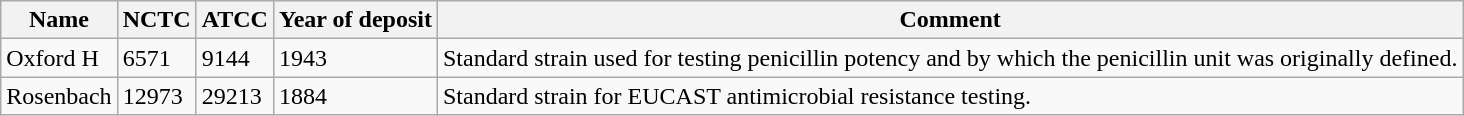<table class="wikitable" style="text-align: left;">
<tr>
<th>Name</th>
<th>NCTC</th>
<th>ATCC</th>
<th>Year of deposit</th>
<th>Comment</th>
</tr>
<tr>
<td>Oxford H</td>
<td>6571</td>
<td>9144</td>
<td>1943</td>
<td>Standard strain used for testing penicillin potency and by which the penicillin unit was originally defined.</td>
</tr>
<tr>
<td>Rosenbach</td>
<td>12973</td>
<td>29213</td>
<td>1884</td>
<td>Standard strain for EUCAST antimicrobial resistance testing.</td>
</tr>
</table>
